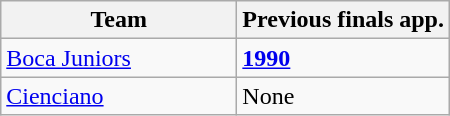<table class="wikitable">
<tr>
<th width=150px>Team</th>
<th>Previous finals app.</th>
</tr>
<tr>
<td> <a href='#'>Boca Juniors</a></td>
<td><strong><a href='#'>1990</a></strong></td>
</tr>
<tr>
<td> <a href='#'>Cienciano</a></td>
<td>None</td>
</tr>
</table>
